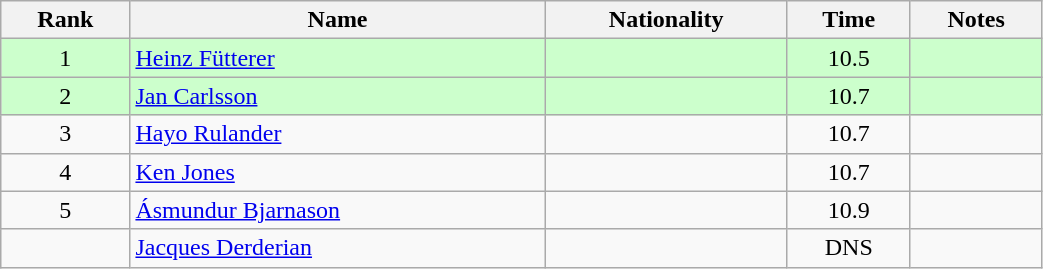<table class="wikitable sortable" style="text-align:center;width: 55%">
<tr>
<th>Rank</th>
<th>Name</th>
<th>Nationality</th>
<th>Time</th>
<th>Notes</th>
</tr>
<tr bgcolor=ccffcc>
<td>1</td>
<td align=left><a href='#'>Heinz Fütterer</a></td>
<td align=left></td>
<td>10.5</td>
<td></td>
</tr>
<tr bgcolor=ccffcc>
<td>2</td>
<td align=left><a href='#'>Jan Carlsson</a></td>
<td align=left></td>
<td>10.7</td>
<td></td>
</tr>
<tr>
<td>3</td>
<td align=left><a href='#'>Hayo Rulander</a></td>
<td align=left></td>
<td>10.7</td>
<td></td>
</tr>
<tr>
<td>4</td>
<td align=left><a href='#'>Ken Jones</a></td>
<td align=left></td>
<td>10.7</td>
<td></td>
</tr>
<tr>
<td>5</td>
<td align=left><a href='#'>Ásmundur Bjarnason</a></td>
<td align=left></td>
<td>10.9</td>
<td></td>
</tr>
<tr>
<td></td>
<td align=left><a href='#'>Jacques Derderian</a></td>
<td align=left></td>
<td>DNS</td>
<td></td>
</tr>
</table>
